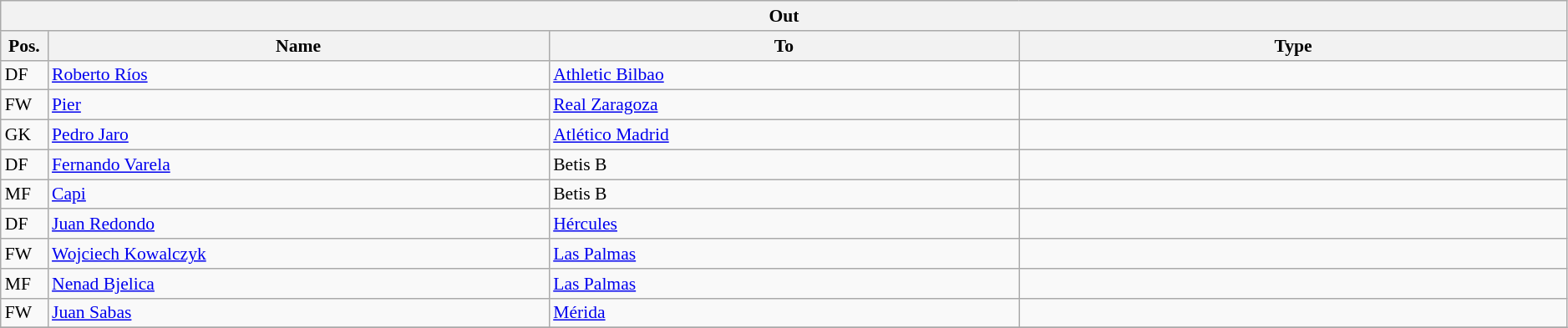<table class="wikitable" style="font-size:90%;width:99%;">
<tr>
<th colspan="4">Out</th>
</tr>
<tr>
<th width=3%>Pos.</th>
<th width=32%>Name</th>
<th width=30%>To</th>
<th width=35%>Type</th>
</tr>
<tr>
<td>DF</td>
<td><a href='#'>Roberto Ríos</a></td>
<td><a href='#'>Athletic Bilbao</a></td>
<td></td>
</tr>
<tr>
<td>FW</td>
<td><a href='#'>Pier</a></td>
<td><a href='#'>Real Zaragoza</a></td>
<td></td>
</tr>
<tr>
<td>GK</td>
<td><a href='#'>Pedro Jaro</a></td>
<td><a href='#'>Atlético Madrid</a></td>
<td></td>
</tr>
<tr>
<td>DF</td>
<td><a href='#'>Fernando Varela</a></td>
<td>Betis B</td>
<td></td>
</tr>
<tr>
<td>MF</td>
<td><a href='#'>Capi</a></td>
<td>Betis B</td>
<td></td>
</tr>
<tr>
<td>DF</td>
<td><a href='#'>Juan Redondo</a></td>
<td><a href='#'>Hércules</a></td>
<td></td>
</tr>
<tr>
<td>FW</td>
<td><a href='#'>Wojciech Kowalczyk</a></td>
<td><a href='#'>Las Palmas</a></td>
<td></td>
</tr>
<tr>
<td>MF</td>
<td><a href='#'>Nenad Bjelica</a></td>
<td><a href='#'>Las Palmas</a></td>
<td></td>
</tr>
<tr>
<td>FW</td>
<td><a href='#'>Juan Sabas</a></td>
<td><a href='#'>Mérida</a></td>
<td></td>
</tr>
<tr>
</tr>
</table>
